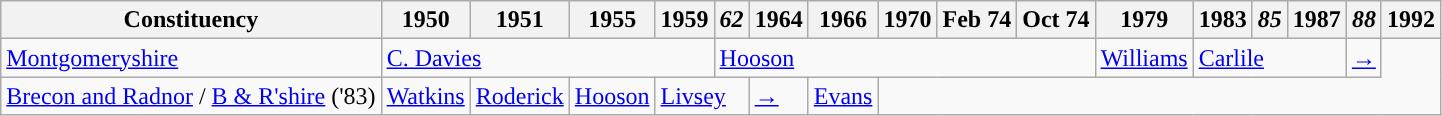<table class="wikitable">
<tr>
<th>Constituency</th>
<th>1950</th>
<th>1951</th>
<th>1955</th>
<th>1959</th>
<th><em>62</em></th>
<th>1964</th>
<th>1966</th>
<th>1970</th>
<th>Feb 74</th>
<th>Oct 74</th>
<th>1979</th>
<th>1983</th>
<th><em>85</em></th>
<th>1987</th>
<th><em>88</em></th>
<th>1992</th>
</tr>
<tr>
<td><a href='#'>Montgomeryshire</a></td>
<td colspan="4"><a href='#'>C. Davies</a></td>
<td colspan="6"><a href='#'>Hooson</a></td>
<td><a href='#'>Williams</a></td>
<td colspan="3"><a href='#'>Carlile</a></td>
<td><a href='#'>→</a></td>
</tr>
<tr>
<td><a href='#'>Brecon and Radnor</a> / <a href='#'>B & R'shire</a> ('83)</td>
<td><a href='#'>Watkins</a></td>
<td><a href='#'>Roderick</a></td>
<td><a href='#'>Hooson</a></td>
<td colspan="2"><a href='#'>Livsey</a></td>
<td><a href='#'>→</a></td>
<td><a href='#'>Evans</a></td>
</tr>
</table>
